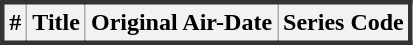<table class="wikitable plainrowheaders" style="background: White;">
<tr style="border: 3px solid #333333;">
<th>#</th>
<th>Title</th>
<th>Original Air-Date</th>
<th>Series Code<br>

</th>
</tr>
</table>
